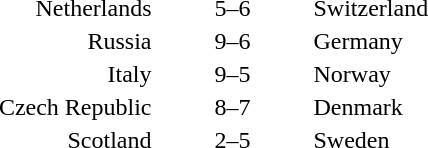<table style="text-align:center">
<tr>
<th width=200></th>
<th width=100></th>
<th width=200></th>
</tr>
<tr>
<td align=right>Netherlands </td>
<td>5–6</td>
<td align=left> Switzerland</td>
</tr>
<tr>
<td align=right>Russia </td>
<td>9–6</td>
<td align=left> Germany</td>
</tr>
<tr>
<td align=right>Italy </td>
<td>9–5</td>
<td align=left> Norway</td>
</tr>
<tr>
<td align=right>Czech Republic </td>
<td>8–7</td>
<td align=left> Denmark</td>
</tr>
<tr>
<td align=right>Scotland </td>
<td>2–5</td>
<td align=left> Sweden</td>
</tr>
</table>
